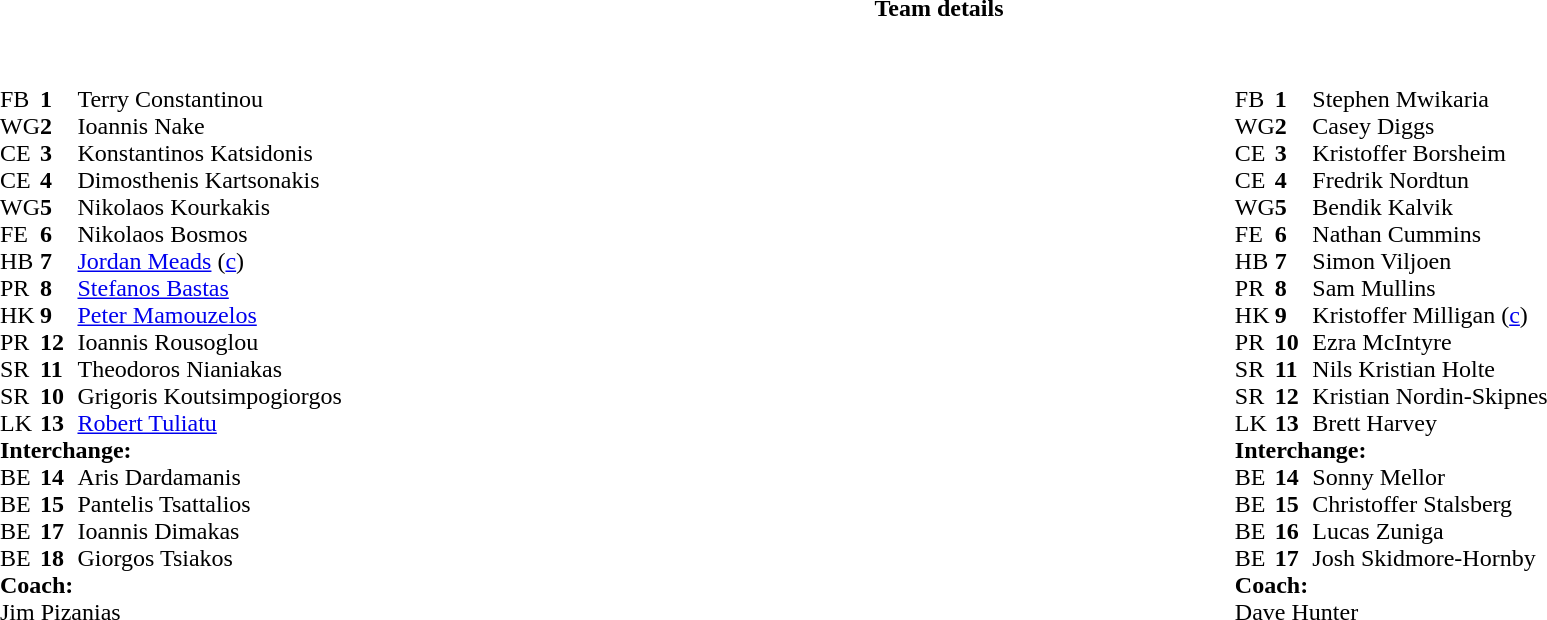<table class="mw-collapsible mw-collapsed" border="0" width="100%">
<tr>
<th>Team details</th>
</tr>
<tr>
<td><br><table width="100%">
<tr>
<td valign="top" width="50%"><br><table style="font-size: 100%" cellspacing="0" cellpadding="0">
<tr>
<th width="25"></th>
<th width="25"></th>
<th></th>
<th width="25"></th>
</tr>
<tr>
<td>FB</td>
<td><strong>1</strong></td>
<td>Terry Constantinou</td>
</tr>
<tr>
<td>WG</td>
<td><strong>2</strong></td>
<td>Ioannis Nake</td>
</tr>
<tr>
<td>CE</td>
<td><strong>3</strong></td>
<td>Konstantinos Katsidonis</td>
</tr>
<tr>
<td>CE</td>
<td><strong>4</strong></td>
<td>Dimosthenis Kartsonakis</td>
</tr>
<tr>
<td>WG</td>
<td><strong>5</strong></td>
<td>Nikolaos Kourkakis</td>
</tr>
<tr>
<td>FE</td>
<td><strong>6</strong></td>
<td>Nikolaos Bosmos</td>
</tr>
<tr>
<td>HB</td>
<td><strong>7</strong></td>
<td><a href='#'>Jordan Meads</a> (<a href='#'>c</a>)</td>
</tr>
<tr>
<td>PR</td>
<td><strong>8</strong></td>
<td><a href='#'>Stefanos Bastas</a></td>
</tr>
<tr>
<td>HK</td>
<td><strong>9</strong></td>
<td><a href='#'>Peter Mamouzelos</a></td>
</tr>
<tr>
<td>PR</td>
<td><strong>12</strong></td>
<td>Ioannis Rousoglou</td>
</tr>
<tr>
<td>SR</td>
<td><strong>11</strong></td>
<td>Theodoros Nianiakas</td>
</tr>
<tr>
<td>SR</td>
<td><strong>10</strong></td>
<td>Grigoris Koutsimpogiorgos</td>
</tr>
<tr>
<td>LK</td>
<td><strong>13</strong></td>
<td><a href='#'>Robert Tuliatu</a></td>
</tr>
<tr>
<td colspan=3><strong>Interchange:</strong></td>
</tr>
<tr>
<td>BE</td>
<td><strong>14</strong></td>
<td>Aris Dardamanis</td>
</tr>
<tr>
<td>BE</td>
<td><strong>15</strong></td>
<td>Pantelis Tsattalios</td>
</tr>
<tr>
<td>BE</td>
<td><strong>17</strong></td>
<td>Ioannis Dimakas</td>
</tr>
<tr>
<td>BE</td>
<td><strong>18</strong></td>
<td>Giorgos Tsiakos</td>
</tr>
<tr>
<td colspan=3><strong>Coach:</strong></td>
</tr>
<tr>
<td colspan="4"> Jim Pizanias</td>
</tr>
</table>
</td>
<td valign="top" width="50%"><br><table style="font-size: 100%" cellspacing="0" cellpadding="0" align="center">
<tr>
<th width="25"></th>
<th width="25"></th>
<th></th>
<th width="25"></th>
</tr>
<tr>
<td>FB</td>
<td><strong>1</strong></td>
<td>Stephen Mwikaria</td>
</tr>
<tr>
<td>WG</td>
<td><strong>2</strong></td>
<td>Casey Diggs</td>
</tr>
<tr>
<td>CE</td>
<td><strong>3</strong></td>
<td>Kristoffer Borsheim</td>
</tr>
<tr>
<td>CE</td>
<td><strong>4</strong></td>
<td>Fredrik Nordtun</td>
</tr>
<tr>
<td>WG</td>
<td><strong>5</strong></td>
<td>Bendik Kalvik</td>
</tr>
<tr>
<td>FE</td>
<td><strong>6</strong></td>
<td>Nathan Cummins</td>
</tr>
<tr>
<td>HB</td>
<td><strong>7</strong></td>
<td>Simon Viljoen</td>
</tr>
<tr>
<td>PR</td>
<td><strong>8</strong></td>
<td>Sam Mullins</td>
</tr>
<tr>
<td>HK</td>
<td><strong>9</strong></td>
<td>Kristoffer Milligan (<a href='#'>c</a>)</td>
</tr>
<tr>
<td>PR</td>
<td><strong>10</strong></td>
<td>Ezra McIntyre</td>
</tr>
<tr>
<td>SR</td>
<td><strong>11</strong></td>
<td>Nils Kristian Holte</td>
</tr>
<tr>
<td>SR</td>
<td><strong>12</strong></td>
<td>Kristian Nordin-Skipnes</td>
</tr>
<tr>
<td>LK</td>
<td><strong>13</strong></td>
<td>Brett Harvey</td>
</tr>
<tr>
<td colspan=3><strong>Interchange:</strong></td>
</tr>
<tr>
<td>BE</td>
<td><strong>14</strong></td>
<td>Sonny Mellor</td>
</tr>
<tr>
<td>BE</td>
<td><strong>15</strong></td>
<td>Christoffer Stalsberg</td>
</tr>
<tr>
<td>BE</td>
<td><strong>16</strong></td>
<td>Lucas Zuniga</td>
</tr>
<tr>
<td>BE</td>
<td><strong>17</strong></td>
<td>Josh Skidmore-Hornby</td>
</tr>
<tr>
<td colspan=3><strong>Coach:</strong></td>
</tr>
<tr>
<td colspan="4"> Dave Hunter</td>
</tr>
</table>
</td>
</tr>
</table>
</td>
</tr>
</table>
